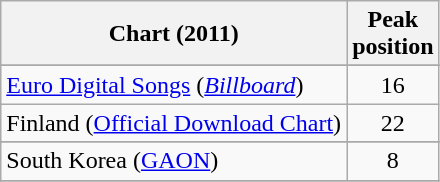<table class="wikitable sortable">
<tr>
<th align="left">Chart (2011)</th>
<th align="left">Peak<br>position</th>
</tr>
<tr>
</tr>
<tr>
</tr>
<tr>
</tr>
<tr>
<td><a href='#'>Euro Digital Songs</a> (<em><a href='#'>Billboard</a></em>)</td>
<td align="center">16</td>
</tr>
<tr>
<td>Finland (<a href='#'>Official Download Chart</a>)</td>
<td align="center">22</td>
</tr>
<tr>
</tr>
<tr>
</tr>
<tr>
</tr>
<tr>
<td>South Korea (<a href='#'>GAON</a>)</td>
<td style="text-align:center;">8</td>
</tr>
<tr>
</tr>
<tr>
</tr>
<tr>
</tr>
<tr>
</tr>
</table>
